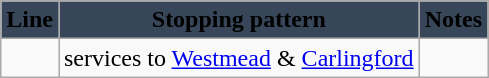<table class="wikitable">
<tr>
<th style="background:#374759"><span>Line</span></th>
<th style="background:#374759"><span>Stopping pattern</span></th>
<th style="background:#374759"><span>Notes</span></th>
</tr>
<tr>
<td></td>
<td>services to <a href='#'>Westmead</a> & <a href='#'>Carlingford</a></td>
<td></td>
</tr>
</table>
